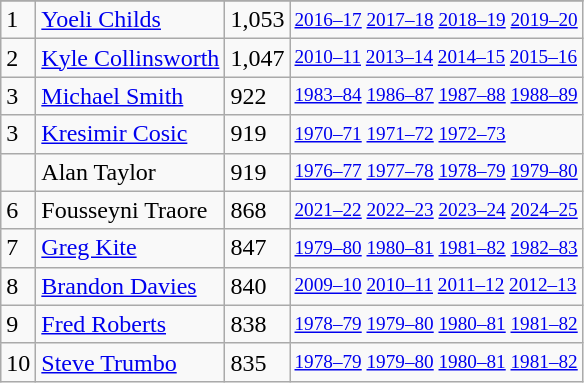<table class="wikitable">
<tr>
</tr>
<tr>
<td>1</td>
<td><a href='#'>Yoeli Childs</a></td>
<td>1,053</td>
<td style="font-size:80%;"><a href='#'>2016–17</a> <a href='#'>2017–18</a> <a href='#'>2018–19</a> <a href='#'>2019–20</a></td>
</tr>
<tr>
<td>2</td>
<td><a href='#'>Kyle Collinsworth</a></td>
<td>1,047</td>
<td style="font-size:80%;"><a href='#'>2010–11</a> <a href='#'>2013–14</a> <a href='#'>2014–15</a> <a href='#'>2015–16</a></td>
</tr>
<tr>
<td>3</td>
<td><a href='#'>Michael Smith</a></td>
<td>922</td>
<td style="font-size:80%;"><a href='#'>1983–84</a> <a href='#'>1986–87</a> <a href='#'>1987–88</a> <a href='#'>1988–89</a></td>
</tr>
<tr>
<td>3</td>
<td><a href='#'>Kresimir Cosic</a></td>
<td>919</td>
<td style="font-size:80%;"><a href='#'>1970–71</a> <a href='#'>1971–72</a> <a href='#'>1972–73</a></td>
</tr>
<tr>
<td></td>
<td>Alan Taylor</td>
<td>919</td>
<td style="font-size:80%;"><a href='#'>1976–77</a> <a href='#'>1977–78</a> <a href='#'>1978–79</a> <a href='#'>1979–80</a></td>
</tr>
<tr>
<td>6</td>
<td>Fousseyni Traore</td>
<td>868</td>
<td style="font-size:80%;"><a href='#'>2021–22</a> <a href='#'>2022–23</a> <a href='#'>2023–24</a> <a href='#'>2024–25</a></td>
</tr>
<tr>
<td>7</td>
<td><a href='#'>Greg Kite</a></td>
<td>847</td>
<td style="font-size:80%;"><a href='#'>1979–80</a> <a href='#'>1980–81</a> <a href='#'>1981–82</a> <a href='#'>1982–83</a></td>
</tr>
<tr>
<td>8</td>
<td><a href='#'>Brandon Davies</a></td>
<td>840</td>
<td style="font-size:80%;"><a href='#'>2009–10</a> <a href='#'>2010–11</a> <a href='#'>2011–12</a> <a href='#'>2012–13</a></td>
</tr>
<tr>
<td>9</td>
<td><a href='#'>Fred Roberts</a></td>
<td>838</td>
<td style="font-size:80%;"><a href='#'>1978–79</a> <a href='#'>1979–80</a> <a href='#'>1980–81</a> <a href='#'>1981–82</a></td>
</tr>
<tr>
<td>10</td>
<td><a href='#'>Steve Trumbo</a></td>
<td>835</td>
<td style="font-size:80%;"><a href='#'>1978–79</a> <a href='#'>1979–80</a> <a href='#'>1980–81</a> <a href='#'>1981–82</a></td>
</tr>
</table>
